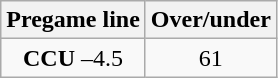<table class="wikitable">
<tr align="center">
<th style=>Pregame line</th>
<th style=>Over/under</th>
</tr>
<tr align="center">
<td><strong>CCU</strong> –4.5</td>
<td>61</td>
</tr>
</table>
